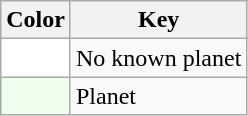<table class="wikitable">
<tr>
<th>Color</th>
<th>Key</th>
</tr>
<tr>
<td style="background-color:#FFFFFF"></td>
<td>No known planet</td>
</tr>
<tr>
<td style="background-color:#EEFFEE"></td>
<td>Planet</td>
</tr>
</table>
